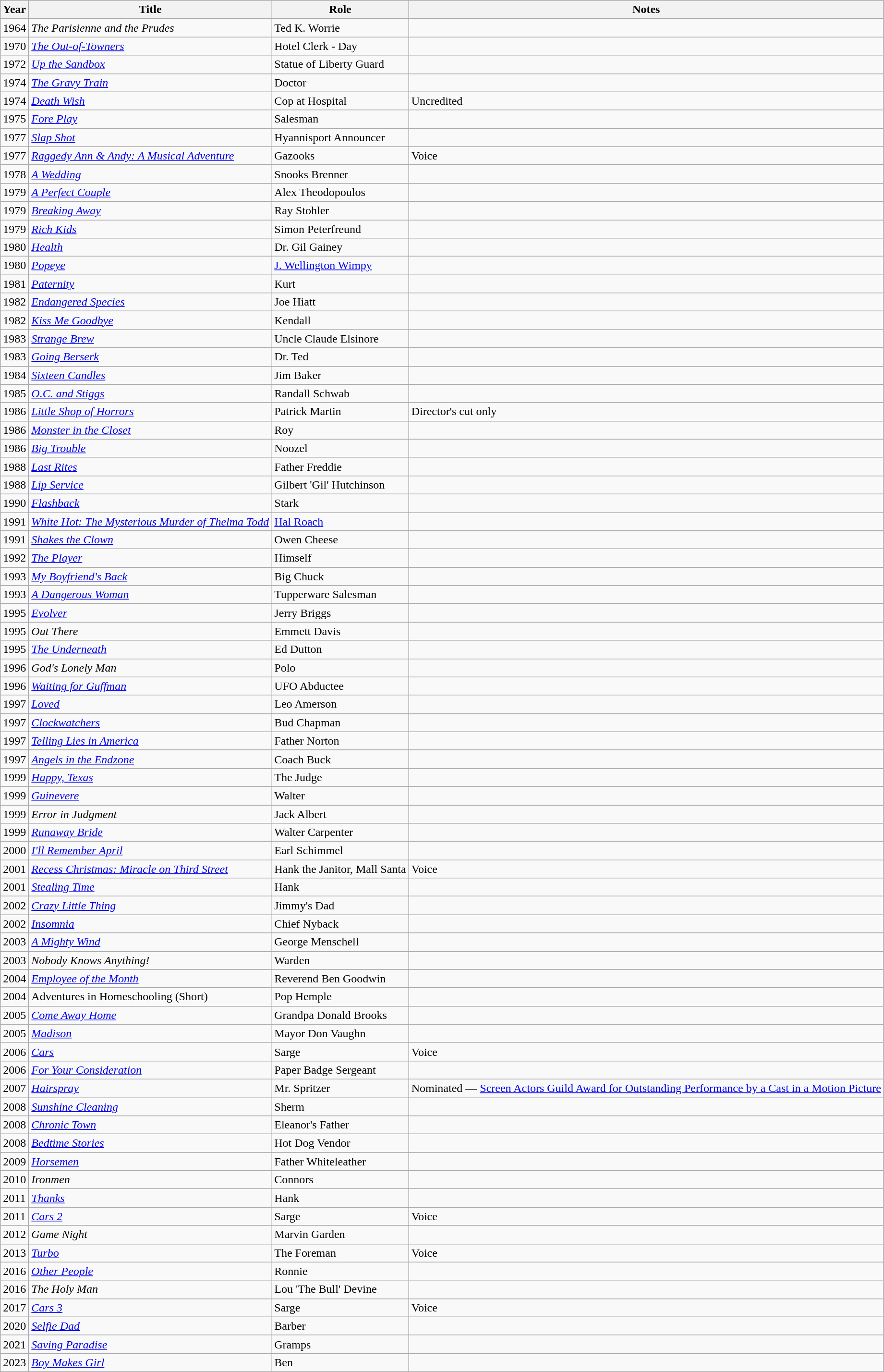<table class = "wikitable sortable">
<tr>
<th>Year</th>
<th>Title</th>
<th>Role</th>
<th class = "unsortable">Notes</th>
</tr>
<tr>
<td>1964</td>
<td><em>The Parisienne and the Prudes</em></td>
<td>Ted K. Worrie</td>
<td></td>
</tr>
<tr>
<td>1970</td>
<td><em><a href='#'>The Out-of-Towners</a></em></td>
<td>Hotel Clerk - Day</td>
<td></td>
</tr>
<tr>
<td>1972</td>
<td><em><a href='#'>Up the Sandbox</a></em></td>
<td>Statue of Liberty Guard</td>
<td></td>
</tr>
<tr>
<td>1974</td>
<td><em><a href='#'>The Gravy Train</a></em></td>
<td>Doctor</td>
<td></td>
</tr>
<tr>
<td>1974</td>
<td><em><a href='#'>Death Wish</a></em></td>
<td>Cop at Hospital</td>
<td>Uncredited</td>
</tr>
<tr>
<td>1975</td>
<td><em><a href='#'>Fore Play</a></em></td>
<td>Salesman</td>
<td></td>
</tr>
<tr>
<td>1977</td>
<td><em><a href='#'>Slap Shot</a></em></td>
<td>Hyannisport Announcer</td>
<td></td>
</tr>
<tr>
<td>1977</td>
<td><em><a href='#'>Raggedy Ann & Andy: A Musical Adventure</a></em></td>
<td>Gazooks</td>
<td>Voice</td>
</tr>
<tr>
<td>1978</td>
<td><em><a href='#'>A Wedding</a></em></td>
<td>Snooks Brenner</td>
<td></td>
</tr>
<tr>
<td>1979</td>
<td><em><a href='#'>A Perfect Couple</a></em></td>
<td>Alex Theodopoulos</td>
<td></td>
</tr>
<tr>
<td>1979</td>
<td><em><a href='#'>Breaking Away</a></em></td>
<td>Ray Stohler</td>
<td></td>
</tr>
<tr>
<td>1979</td>
<td><em><a href='#'>Rich Kids</a></em></td>
<td>Simon Peterfreund</td>
<td></td>
</tr>
<tr>
<td>1980</td>
<td><em><a href='#'>Health</a></em></td>
<td>Dr. Gil Gainey</td>
<td></td>
</tr>
<tr>
<td>1980</td>
<td><em><a href='#'>Popeye</a></em></td>
<td><a href='#'>J. Wellington Wimpy</a></td>
<td></td>
</tr>
<tr>
<td>1981</td>
<td><em><a href='#'>Paternity</a></em></td>
<td>Kurt</td>
<td></td>
</tr>
<tr>
<td>1982</td>
<td><em><a href='#'>Endangered Species</a></em></td>
<td>Joe Hiatt</td>
<td></td>
</tr>
<tr>
<td>1982</td>
<td><em><a href='#'>Kiss Me Goodbye</a></em></td>
<td>Kendall</td>
<td></td>
</tr>
<tr>
<td>1983</td>
<td><em><a href='#'>Strange Brew</a></em></td>
<td>Uncle Claude Elsinore</td>
<td></td>
</tr>
<tr>
<td>1983</td>
<td><em><a href='#'>Going Berserk</a></em></td>
<td>Dr. Ted</td>
<td></td>
</tr>
<tr>
<td>1984</td>
<td><em><a href='#'>Sixteen Candles</a></em></td>
<td>Jim Baker</td>
<td></td>
</tr>
<tr>
<td>1985</td>
<td><em><a href='#'>O.C. and Stiggs</a></em></td>
<td>Randall Schwab</td>
<td></td>
</tr>
<tr>
<td>1986</td>
<td><em><a href='#'>Little Shop of Horrors</a></em></td>
<td>Patrick Martin</td>
<td>Director's cut only</td>
</tr>
<tr>
<td>1986</td>
<td><em><a href='#'>Monster in the Closet</a></em></td>
<td>Roy</td>
<td></td>
</tr>
<tr>
<td>1986</td>
<td><em><a href='#'>Big Trouble</a></em></td>
<td>Noozel</td>
<td></td>
</tr>
<tr>
<td>1988</td>
<td><em><a href='#'>Last Rites</a></em></td>
<td>Father Freddie</td>
<td></td>
</tr>
<tr>
<td>1988</td>
<td><em><a href='#'>Lip Service</a></em></td>
<td>Gilbert 'Gil' Hutchinson</td>
<td></td>
</tr>
<tr>
<td>1990</td>
<td><em><a href='#'>Flashback</a></em></td>
<td>Stark</td>
<td></td>
</tr>
<tr>
<td>1991</td>
<td><em><a href='#'>White Hot: The Mysterious Murder of Thelma Todd</a></em></td>
<td><a href='#'>Hal Roach</a></td>
<td></td>
</tr>
<tr>
<td>1991</td>
<td><em><a href='#'>Shakes the Clown</a></em></td>
<td>Owen Cheese</td>
<td></td>
</tr>
<tr>
<td>1992</td>
<td><em><a href='#'>The Player</a></em></td>
<td>Himself</td>
<td></td>
</tr>
<tr>
<td>1993</td>
<td><em><a href='#'>My Boyfriend's Back</a></em></td>
<td>Big Chuck</td>
<td></td>
</tr>
<tr>
<td>1993</td>
<td><em><a href='#'>A Dangerous Woman</a></em></td>
<td>Tupperware Salesman</td>
<td></td>
</tr>
<tr>
<td>1995</td>
<td><em><a href='#'>Evolver</a></em></td>
<td>Jerry Briggs</td>
<td></td>
</tr>
<tr>
<td>1995</td>
<td><em>Out There</em></td>
<td>Emmett Davis</td>
<td></td>
</tr>
<tr>
<td>1995</td>
<td><em><a href='#'>The Underneath</a></em></td>
<td>Ed Dutton</td>
<td></td>
</tr>
<tr>
<td>1996</td>
<td><em>God's Lonely Man</em></td>
<td>Polo</td>
<td></td>
</tr>
<tr>
<td>1996</td>
<td><em><a href='#'>Waiting for Guffman</a></em></td>
<td>UFO Abductee</td>
<td></td>
</tr>
<tr>
<td>1997</td>
<td><em><a href='#'>Loved</a></em></td>
<td>Leo Amerson</td>
<td></td>
</tr>
<tr>
<td>1997</td>
<td><em><a href='#'>Clockwatchers</a></em></td>
<td>Bud Chapman</td>
<td></td>
</tr>
<tr>
<td>1997</td>
<td><em><a href='#'>Telling Lies in America</a></em></td>
<td>Father Norton</td>
<td></td>
</tr>
<tr>
<td>1997</td>
<td><em><a href='#'>Angels in the Endzone</a></em></td>
<td>Coach Buck</td>
<td></td>
</tr>
<tr>
<td>1999</td>
<td><em><a href='#'>Happy, Texas</a></em></td>
<td>The Judge</td>
<td></td>
</tr>
<tr>
<td>1999</td>
<td><em><a href='#'>Guinevere</a></em></td>
<td>Walter</td>
<td></td>
</tr>
<tr>
<td>1999</td>
<td><em>Error in Judgment</em></td>
<td>Jack Albert</td>
<td></td>
</tr>
<tr>
<td>1999</td>
<td><em><a href='#'>Runaway Bride</a></em></td>
<td>Walter Carpenter</td>
<td></td>
</tr>
<tr>
<td>2000</td>
<td><em><a href='#'>I'll Remember April</a></em></td>
<td>Earl Schimmel</td>
<td></td>
</tr>
<tr>
<td>2001</td>
<td><em><a href='#'>Recess Christmas: Miracle on Third Street</a></em></td>
<td>Hank the Janitor, Mall Santa</td>
<td>Voice</td>
</tr>
<tr>
<td>2001</td>
<td><em><a href='#'>Stealing Time</a></em></td>
<td>Hank</td>
<td></td>
</tr>
<tr>
<td>2002</td>
<td><em><a href='#'>Crazy Little Thing</a></em></td>
<td>Jimmy's Dad</td>
<td></td>
</tr>
<tr>
<td>2002</td>
<td><em><a href='#'>Insomnia</a></em></td>
<td>Chief Nyback</td>
<td></td>
</tr>
<tr>
<td>2003</td>
<td><em><a href='#'>A Mighty Wind</a></em></td>
<td>George Menschell</td>
<td></td>
</tr>
<tr>
<td>2003</td>
<td><em>Nobody Knows Anything!</em></td>
<td>Warden</td>
<td></td>
</tr>
<tr>
<td>2004</td>
<td><em><a href='#'>Employee of the Month</a></em></td>
<td>Reverend Ben Goodwin</td>
<td></td>
</tr>
<tr>
<td>2004</td>
<td>Adventures in Homeschooling (Short)</td>
<td>Pop Hemple</td>
<td></td>
</tr>
<tr>
<td>2005</td>
<td><em><a href='#'>Come Away Home</a></em></td>
<td>Grandpa Donald Brooks</td>
<td></td>
</tr>
<tr>
<td>2005</td>
<td><em><a href='#'>Madison</a></em></td>
<td>Mayor Don Vaughn</td>
<td></td>
</tr>
<tr>
<td>2006</td>
<td><em><a href='#'>Cars</a></em></td>
<td>Sarge</td>
<td>Voice</td>
</tr>
<tr>
<td>2006</td>
<td><em><a href='#'>For Your Consideration</a></em></td>
<td>Paper Badge Sergeant</td>
<td></td>
</tr>
<tr>
<td>2007</td>
<td><em><a href='#'>Hairspray</a></em></td>
<td>Mr. Spritzer</td>
<td>Nominated — <a href='#'>Screen Actors Guild Award for Outstanding Performance by a Cast in a Motion Picture</a></td>
</tr>
<tr>
<td>2008</td>
<td><em><a href='#'>Sunshine Cleaning</a></em></td>
<td>Sherm</td>
<td></td>
</tr>
<tr>
<td>2008</td>
<td><em><a href='#'>Chronic Town</a></em></td>
<td>Eleanor's Father</td>
<td></td>
</tr>
<tr>
<td>2008</td>
<td><em><a href='#'>Bedtime Stories</a></em></td>
<td>Hot Dog Vendor</td>
<td></td>
</tr>
<tr>
<td>2009</td>
<td><em><a href='#'>Horsemen</a></em></td>
<td>Father Whiteleather</td>
<td></td>
</tr>
<tr>
<td>2010</td>
<td><em>Ironmen</em></td>
<td>Connors</td>
<td></td>
</tr>
<tr>
<td>2011</td>
<td><em><a href='#'>Thanks</a></em></td>
<td>Hank</td>
<td></td>
</tr>
<tr>
<td>2011</td>
<td><em><a href='#'>Cars 2</a></em></td>
<td>Sarge</td>
<td>Voice</td>
</tr>
<tr>
<td>2012</td>
<td><em>Game Night</em></td>
<td>Marvin Garden</td>
<td></td>
</tr>
<tr>
<td>2013</td>
<td><em><a href='#'>Turbo</a></em></td>
<td>The Foreman</td>
<td>Voice</td>
</tr>
<tr>
<td>2016</td>
<td><em><a href='#'>Other People</a></em></td>
<td>Ronnie</td>
<td></td>
</tr>
<tr>
<td>2016</td>
<td><em>The Holy Man</em></td>
<td>Lou 'The Bull' Devine</td>
<td></td>
</tr>
<tr>
<td>2017</td>
<td><em><a href='#'>Cars 3</a></em></td>
<td>Sarge</td>
<td>Voice</td>
</tr>
<tr>
<td>2020</td>
<td><em><a href='#'>Selfie Dad</a></em></td>
<td>Barber</td>
<td></td>
</tr>
<tr>
<td>2021</td>
<td><em><a href='#'>Saving Paradise</a></em></td>
<td>Gramps</td>
<td></td>
</tr>
<tr>
<td>2023</td>
<td><em><a href='#'>Boy Makes Girl</a></em></td>
<td>Ben</td>
<td></td>
</tr>
</table>
